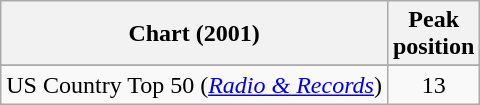<table class="wikitable sortable">
<tr>
<th align="left">Chart (2001)</th>
<th align="center">Peak<br>position</th>
</tr>
<tr>
</tr>
<tr>
</tr>
<tr>
</tr>
<tr>
<td>US Country Top 50 (<em><a href='#'>Radio & Records</a></em>)</td>
<td align="center">13</td>
</tr>
</table>
